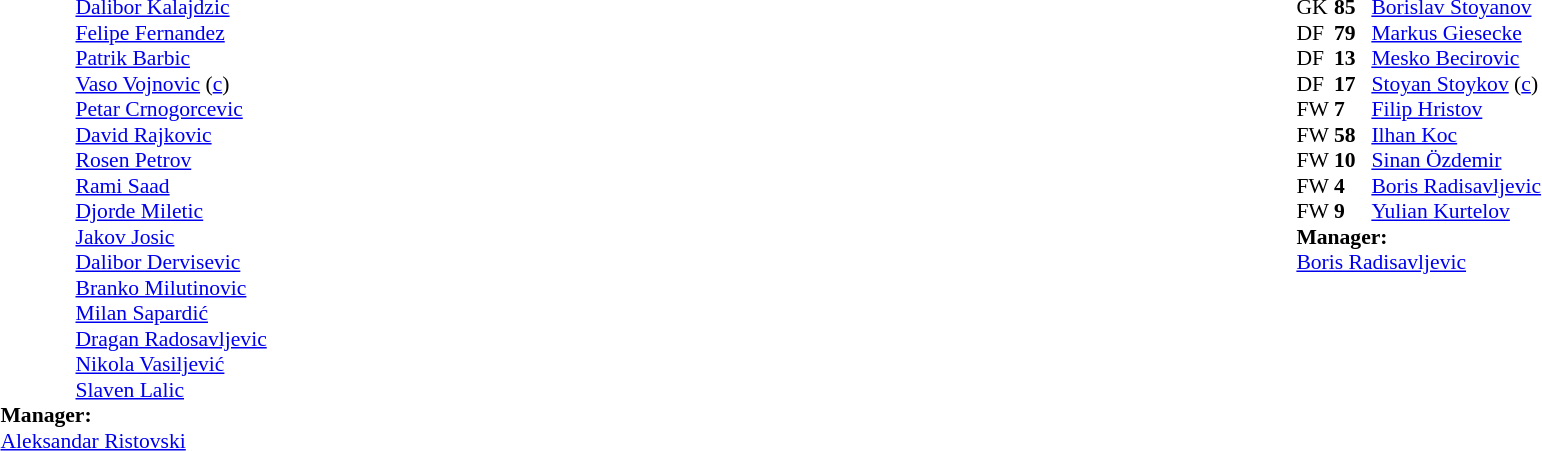<table width="100%">
<tr>
<td valign="top" width="50%"><br><table style="font-size:90%" cellspacing="0" cellpadding="0">
<tr>
<td colspan="4"></td>
</tr>
<tr>
<th width="25"></th>
<th width="25"></th>
</tr>
<tr>
<td></td>
<td></td>
<td><a href='#'>Dalibor Kalajdzic</a></td>
</tr>
<tr>
<td></td>
<td></td>
<td><a href='#'>Felipe Fernandez</a></td>
</tr>
<tr>
<td></td>
<td></td>
<td><a href='#'>Patrik Barbic</a></td>
</tr>
<tr>
<td></td>
<td></td>
<td><a href='#'>Vaso Vojnovic</a> (<a href='#'>c</a>)</td>
</tr>
<tr>
<td></td>
<td></td>
<td><a href='#'>Petar Crnogorcevic</a></td>
</tr>
<tr>
<td></td>
<td></td>
<td><a href='#'>David Rajkovic</a></td>
</tr>
<tr>
<td></td>
<td></td>
<td><a href='#'>Rosen Petrov</a></td>
</tr>
<tr>
<td></td>
<td></td>
<td><a href='#'>Rami Saad</a></td>
</tr>
<tr>
<td></td>
<td></td>
<td><a href='#'>Djorde Miletic</a></td>
</tr>
<tr>
<td></td>
<td></td>
<td><a href='#'>Jakov Josic</a></td>
</tr>
<tr>
<td></td>
<td></td>
<td><a href='#'>Dalibor Dervisevic</a></td>
</tr>
<tr>
<td></td>
<td></td>
<td><a href='#'>Branko Milutinovic</a></td>
</tr>
<tr>
<td></td>
<td></td>
<td><a href='#'>Milan Sapardić</a></td>
</tr>
<tr>
<td></td>
<td></td>
<td><a href='#'>Dragan Radosavljevic</a></td>
</tr>
<tr>
<td></td>
<td></td>
<td><a href='#'>Nikola Vasiljević</a></td>
</tr>
<tr>
<td></td>
<td></td>
<td><a href='#'>Slaven Lalic</a></td>
</tr>
<tr>
<td colspan="3"><strong>Manager:</strong></td>
</tr>
<tr>
<td colspan="4"> <a href='#'>Aleksandar Ristovski</a></td>
</tr>
</table>
</td>
<td valign="top"></td>
<td valign="top" width="50%"><br><table style="font-size:90%" cellspacing="0" cellpadding="0" align="center">
<tr>
<td colspan="4"></td>
</tr>
<tr>
<th width="25"></th>
<th width="25"></th>
</tr>
<tr>
<td>GK</td>
<td><strong>85</strong></td>
<td> <a href='#'>Borislav Stoyanov</a></td>
</tr>
<tr>
<td>DF</td>
<td><strong>79</strong></td>
<td> <a href='#'>Markus Giesecke</a></td>
</tr>
<tr>
<td>DF</td>
<td><strong>13</strong></td>
<td> <a href='#'>Mesko Becirovic</a></td>
</tr>
<tr>
<td>DF</td>
<td><strong>17</strong></td>
<td> <a href='#'>Stoyan Stoykov</a> (<a href='#'>c</a>)</td>
</tr>
<tr>
<td>FW</td>
<td><strong>7</strong></td>
<td> <a href='#'>Filip Hristov</a></td>
</tr>
<tr>
<td>FW</td>
<td><strong>58</strong></td>
<td> <a href='#'>Ilhan Koc</a></td>
</tr>
<tr>
<td>FW</td>
<td><strong>10</strong></td>
<td> <a href='#'>Sinan Özdemir</a></td>
</tr>
<tr>
<td>FW</td>
<td><strong>4</strong></td>
<td> <a href='#'>Boris Radisavljevic</a></td>
</tr>
<tr>
<td>FW</td>
<td><strong>9</strong></td>
<td> <a href='#'>Yulian Kurtelov</a></td>
</tr>
<tr>
<td colspan="3"><strong>Manager:</strong></td>
</tr>
<tr>
<td colspan="4"> <a href='#'>Boris Radisavljevic</a></td>
</tr>
</table>
</td>
</tr>
</table>
